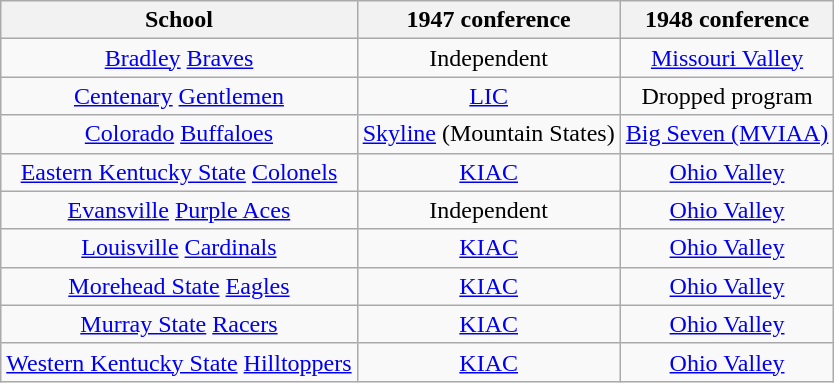<table class="wikitable sortable">
<tr>
<th>School</th>
<th>1947 conference</th>
<th>1948 conference</th>
</tr>
<tr style="text-align:center;">
<td><a href='#'>Bradley</a> <a href='#'>Braves</a></td>
<td>Independent</td>
<td><a href='#'>Missouri Valley</a></td>
</tr>
<tr style="text-align:center;">
<td><a href='#'>Centenary</a> <a href='#'>Gentlemen</a></td>
<td><a href='#'>LIC</a></td>
<td>Dropped program</td>
</tr>
<tr style="text-align:center;">
<td><a href='#'>Colorado</a> <a href='#'>Buffaloes</a></td>
<td><a href='#'>Skyline</a> (Mountain States)</td>
<td><a href='#'>Big Seven (MVIAA)</a></td>
</tr>
<tr style="text-align:center;">
<td><a href='#'>Eastern Kentucky State</a> <a href='#'>Colonels</a></td>
<td><a href='#'>KIAC</a></td>
<td><a href='#'>Ohio Valley</a></td>
</tr>
<tr style="text-align:center;">
<td><a href='#'>Evansville</a> <a href='#'>Purple Aces</a></td>
<td>Independent</td>
<td><a href='#'>Ohio Valley</a></td>
</tr>
<tr style="text-align:center;">
<td><a href='#'>Louisville</a> <a href='#'>Cardinals</a></td>
<td><a href='#'>KIAC</a></td>
<td><a href='#'>Ohio Valley</a></td>
</tr>
<tr style="text-align:center;">
<td><a href='#'>Morehead State</a> <a href='#'>Eagles</a></td>
<td><a href='#'>KIAC</a></td>
<td><a href='#'>Ohio Valley</a></td>
</tr>
<tr style="text-align:center;">
<td><a href='#'>Murray State</a> <a href='#'>Racers</a></td>
<td><a href='#'>KIAC</a></td>
<td><a href='#'>Ohio Valley</a></td>
</tr>
<tr style="text-align:center;">
<td><a href='#'>Western Kentucky State</a> <a href='#'>Hilltoppers</a></td>
<td><a href='#'>KIAC</a></td>
<td><a href='#'>Ohio Valley</a></td>
</tr>
</table>
